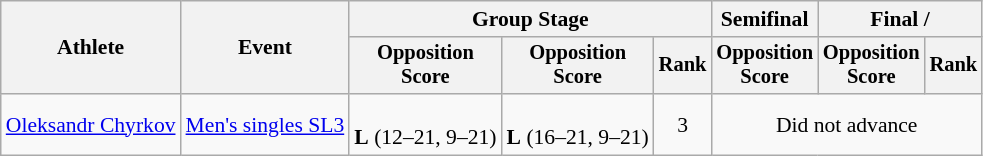<table class="wikitable" style="font-size:90%; text-align:center">
<tr>
<th rowspan="2">Athlete</th>
<th rowspan="2">Event</th>
<th colspan="3">Group Stage</th>
<th>Semifinal</th>
<th colspan="2">Final / </th>
</tr>
<tr style="font-size:95%">
<th>Opposition<br>Score</th>
<th>Opposition<br>Score</th>
<th>Rank</th>
<th>Opposition<br>Score</th>
<th>Opposition<br>Score</th>
<th>Rank</th>
</tr>
<tr>
<td align="left"><a href='#'>Oleksandr Chyrkov</a></td>
<td align="left"><a href='#'>Men's singles SL3</a></td>
<td><br><strong>L</strong> (12–21, 9–21)</td>
<td><br><strong>L</strong> (16–21, 9–21)</td>
<td>3</td>
<td colspan="3">Did not advance</td>
</tr>
</table>
